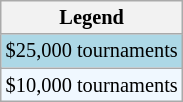<table class=wikitable style="font-size:85%">
<tr>
<th>Legend</th>
</tr>
<tr style="background:lightblue;">
<td>$25,000 tournaments</td>
</tr>
<tr style="background:#f0f8ff;">
<td>$10,000 tournaments</td>
</tr>
</table>
